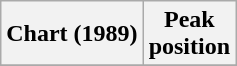<table class="wikitable sortable plainrowheaders" style="text-align:center">
<tr>
<th>Chart (1989)</th>
<th>Peak<br>position</th>
</tr>
<tr>
</tr>
</table>
